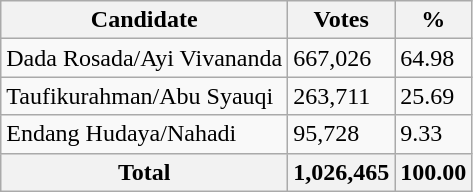<table class="wikitable">
<tr>
<th>Candidate</th>
<th>Votes</th>
<th>%</th>
</tr>
<tr>
<td>Dada Rosada/Ayi Vivananda</td>
<td>667,026</td>
<td>64.98</td>
</tr>
<tr>
<td>Taufikurahman/Abu Syauqi</td>
<td>263,711</td>
<td>25.69</td>
</tr>
<tr>
<td>Endang Hudaya/Nahadi</td>
<td>95,728</td>
<td>9.33</td>
</tr>
<tr>
<th>Total</th>
<th>1,026,465</th>
<th>100.00</th>
</tr>
</table>
